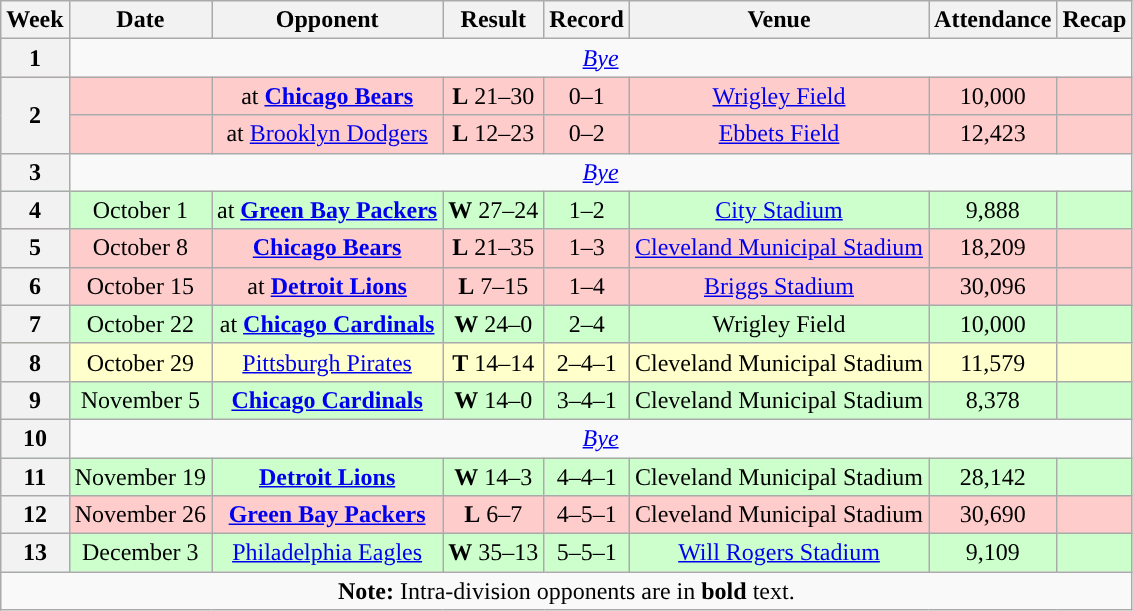<table class="wikitable" style="text-align:center">
<tr>
<th>Week</th>
<th>Date</th>
<th>Opponent</th>
<th>Result</th>
<th>Record</th>
<th>Venue</th>
<th>Attendance</th>
<th>Recap</th>
</tr>
<tr>
<th>1</th>
<td colspan="7"><em><a href='#'>Bye</a></em></td>
</tr>
<tr style="background:#fcc">
<th rowspan="2">2</th>
<td></td>
<td>at <strong><a href='#'>Chicago Bears</a></strong></td>
<td><strong>L</strong> 21–30</td>
<td>0–1</td>
<td><a href='#'>Wrigley Field</a></td>
<td>10,000</td>
<td></td>
</tr>
<tr style="background:#fcc">
<td></td>
<td>at <a href='#'>Brooklyn Dodgers</a></td>
<td><strong>L</strong> 12–23</td>
<td>0–2</td>
<td><a href='#'>Ebbets Field</a></td>
<td>12,423</td>
<td></td>
</tr>
<tr>
<th>3</th>
<td colspan="7"><em><a href='#'>Bye</a></em></td>
</tr>
<tr style="background:#cfc">
<th>4</th>
<td>October 1</td>
<td>at <strong><a href='#'>Green Bay Packers</a></strong></td>
<td><strong>W</strong> 27–24</td>
<td>1–2</td>
<td><a href='#'>City Stadium</a></td>
<td>9,888</td>
<td></td>
</tr>
<tr style="background:#fcc">
<th>5</th>
<td>October 8</td>
<td><strong><a href='#'>Chicago Bears</a></strong></td>
<td><strong>L</strong> 21–35</td>
<td>1–3</td>
<td><a href='#'>Cleveland Municipal Stadium</a></td>
<td>18,209</td>
<td></td>
</tr>
<tr style="background:#fcc">
<th>6</th>
<td>October 15</td>
<td>at <strong><a href='#'>Detroit Lions</a></strong></td>
<td><strong>L</strong> 7–15</td>
<td>1–4</td>
<td><a href='#'>Briggs Stadium</a></td>
<td>30,096</td>
<td></td>
</tr>
<tr style="background:#cfc">
<th>7</th>
<td>October 22</td>
<td>at <strong><a href='#'>Chicago Cardinals</a></strong></td>
<td><strong>W</strong> 24–0</td>
<td>2–4</td>
<td>Wrigley Field</td>
<td>10,000</td>
<td></td>
</tr>
<tr style="background:#ffc">
<th>8</th>
<td>October 29</td>
<td><a href='#'>Pittsburgh Pirates</a></td>
<td><strong>T</strong> 14–14</td>
<td>2–4–1</td>
<td>Cleveland Municipal Stadium</td>
<td>11,579</td>
<td></td>
</tr>
<tr style="background:#cfc">
<th>9</th>
<td>November 5</td>
<td><strong><a href='#'>Chicago Cardinals</a></strong></td>
<td><strong>W</strong> 14–0</td>
<td>3–4–1</td>
<td>Cleveland Municipal Stadium</td>
<td>8,378</td>
<td></td>
</tr>
<tr>
<th>10</th>
<td colspan="7"><em><a href='#'>Bye</a></em></td>
</tr>
<tr style="background:#cfc">
<th>11</th>
<td>November 19</td>
<td><strong><a href='#'>Detroit Lions</a></strong></td>
<td><strong>W</strong> 14–3</td>
<td>4–4–1</td>
<td>Cleveland Municipal Stadium</td>
<td>28,142</td>
<td></td>
</tr>
<tr style="background:#fcc">
<th>12</th>
<td>November 26</td>
<td><strong><a href='#'>Green Bay Packers</a></strong></td>
<td><strong>L</strong> 6–7</td>
<td>4–5–1</td>
<td>Cleveland Municipal Stadium</td>
<td>30,690</td>
<td></td>
</tr>
<tr style="background:#cfc">
<th>13</th>
<td>December 3</td>
<td><a href='#'>Philadelphia Eagles</a></td>
<td><strong>W</strong> 35–13</td>
<td>5–5–1</td>
<td><a href='#'>Will Rogers Stadium</a></td>
<td>9,109</td>
<td></td>
</tr>
<tr>
<td colspan="8"><strong>Note:</strong> Intra-division opponents are in <strong>bold</strong> text.</td>
</tr>
</table>
